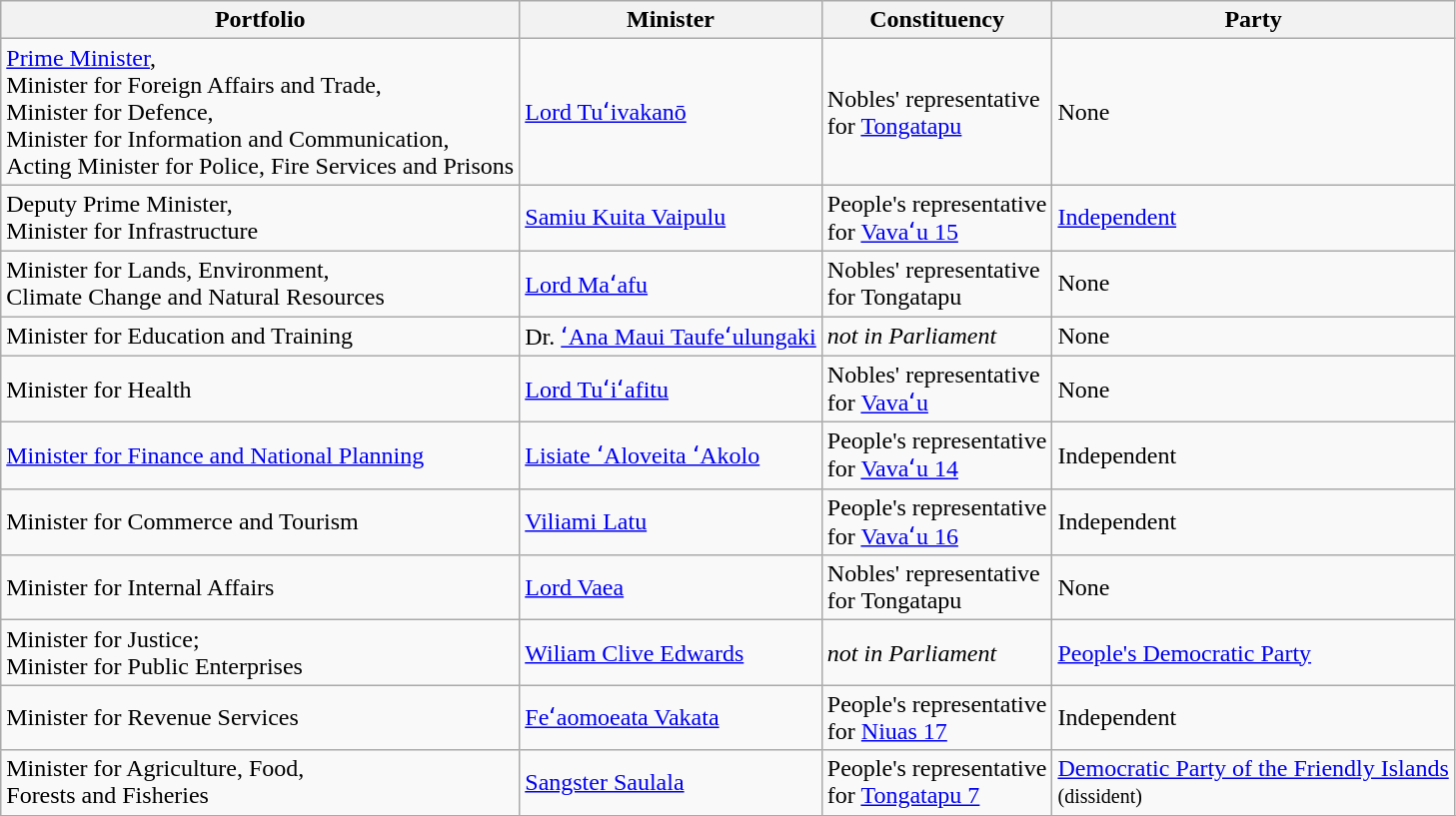<table class="wikitable">
<tr>
<th>Portfolio</th>
<th>Minister</th>
<th>Constituency</th>
<th>Party</th>
</tr>
<tr>
<td><a href='#'>Prime Minister</a>,<br> Minister for Foreign Affairs and Trade,<br> Minister for Defence,<br> Minister for Information and Communication,<br>Acting Minister for Police, Fire Services and Prisons</td>
<td><a href='#'>Lord Tuʻivakanō</a></td>
<td>Nobles' representative<br>for <a href='#'>Tongatapu</a></td>
<td>None</td>
</tr>
<tr>
<td>Deputy Prime Minister,<br> Minister for Infrastructure</td>
<td><a href='#'>Samiu Kuita Vaipulu</a></td>
<td>People's representative<br>for <a href='#'>Vavaʻu 15</a></td>
<td><a href='#'>Independent</a></td>
</tr>
<tr>
<td>Minister for Lands, Environment,<br> Climate Change and Natural Resources</td>
<td><a href='#'>Lord Maʻafu</a></td>
<td>Nobles' representative<br>for Tongatapu</td>
<td>None</td>
</tr>
<tr>
<td>Minister for Education and Training</td>
<td>Dr. <a href='#'>ʻAna Maui Taufeʻulungaki</a></td>
<td><em>not in Parliament</em></td>
<td>None</td>
</tr>
<tr>
<td>Minister for Health</td>
<td><a href='#'>Lord Tuʻiʻafitu</a></td>
<td>Nobles' representative<br>for <a href='#'>Vavaʻu</a></td>
<td>None</td>
</tr>
<tr>
<td><a href='#'>Minister for Finance and National Planning</a></td>
<td><a href='#'>Lisiate ʻAloveita ʻAkolo</a></td>
<td>People's representative<br>for <a href='#'>Vavaʻu 14</a></td>
<td>Independent</td>
</tr>
<tr>
<td>Minister for Commerce and Tourism</td>
<td><a href='#'>Viliami Latu</a></td>
<td>People's representative<br>for <a href='#'>Vavaʻu 16</a></td>
<td>Independent</td>
</tr>
<tr>
<td>Minister for Internal Affairs</td>
<td><a href='#'>Lord Vaea</a></td>
<td>Nobles' representative<br>for Tongatapu</td>
<td>None</td>
</tr>
<tr>
<td>Minister for Justice;<br>Minister for Public Enterprises</td>
<td><a href='#'>Wiliam Clive Edwards</a></td>
<td><em>not in Parliament</em></td>
<td><a href='#'>People's Democratic Party</a></td>
</tr>
<tr>
<td>Minister for Revenue Services</td>
<td><a href='#'>Feʻaomoeata Vakata</a></td>
<td>People's representative<br>for <a href='#'>Niuas 17</a></td>
<td>Independent</td>
</tr>
<tr>
<td>Minister for Agriculture, Food,<br> Forests and Fisheries</td>
<td><a href='#'>Sangster Saulala</a></td>
<td>People's representative<br>for <a href='#'>Tongatapu 7</a></td>
<td><a href='#'>Democratic Party of the Friendly Islands</a><br><small>(dissident)</small></td>
</tr>
<tr>
</tr>
</table>
